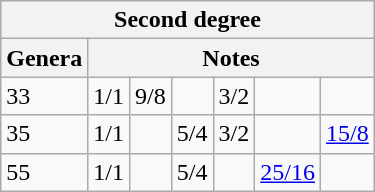<table class="wikitable sortable">
<tr>
<th colspan="7">Second degree</th>
</tr>
<tr>
<th>Genera</th>
<th colspan="6">Notes</th>
</tr>
<tr>
<td>33</td>
<td>1/1</td>
<td>9/8</td>
<td></td>
<td>3/2</td>
<td></td>
<td></td>
</tr>
<tr>
<td>35</td>
<td>1/1</td>
<td></td>
<td>5/4</td>
<td>3/2</td>
<td></td>
<td><a href='#'>15/8</a></td>
</tr>
<tr>
<td>55</td>
<td>1/1</td>
<td></td>
<td>5/4</td>
<td></td>
<td><a href='#'>25/16</a></td>
<td></td>
</tr>
</table>
